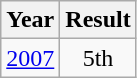<table class="wikitable" style="text-align:center">
<tr>
<th>Year</th>
<th>Result</th>
</tr>
<tr>
<td><a href='#'>2007</a></td>
<td>5th</td>
</tr>
</table>
